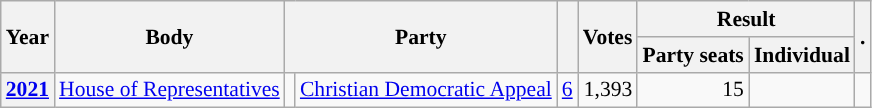<table class="wikitable plainrowheaders sortable" border=2 cellpadding=4 cellspacing=0 style="border: 1px #aaa solid; font-size: 90%; text-align:center;">
<tr>
<th scope="col" rowspan=2>Year</th>
<th scope="col" rowspan=2>Body</th>
<th scope="col" colspan=2 rowspan=2>Party</th>
<th scope="col" rowspan=2></th>
<th scope="col" rowspan=2>Votes</th>
<th scope="colgroup" colspan=2>Result</th>
<th scope="col" rowspan=2 class="unsortable">.</th>
</tr>
<tr>
<th scope="col">Party seats</th>
<th scope="col">Individual</th>
</tr>
<tr>
<th scope="row"><a href='#'>2021</a></th>
<td><a href='#'>House of Representatives</a></td>
<td style="background-color:"></td>
<td><a href='#'>Christian Democratic Appeal</a></td>
<td style=text-align:right><a href='#'>6</a></td>
<td style=text-align:right>1,393</td>
<td style=text-align:right>15</td>
<td></td>
<td></td>
</tr>
</table>
